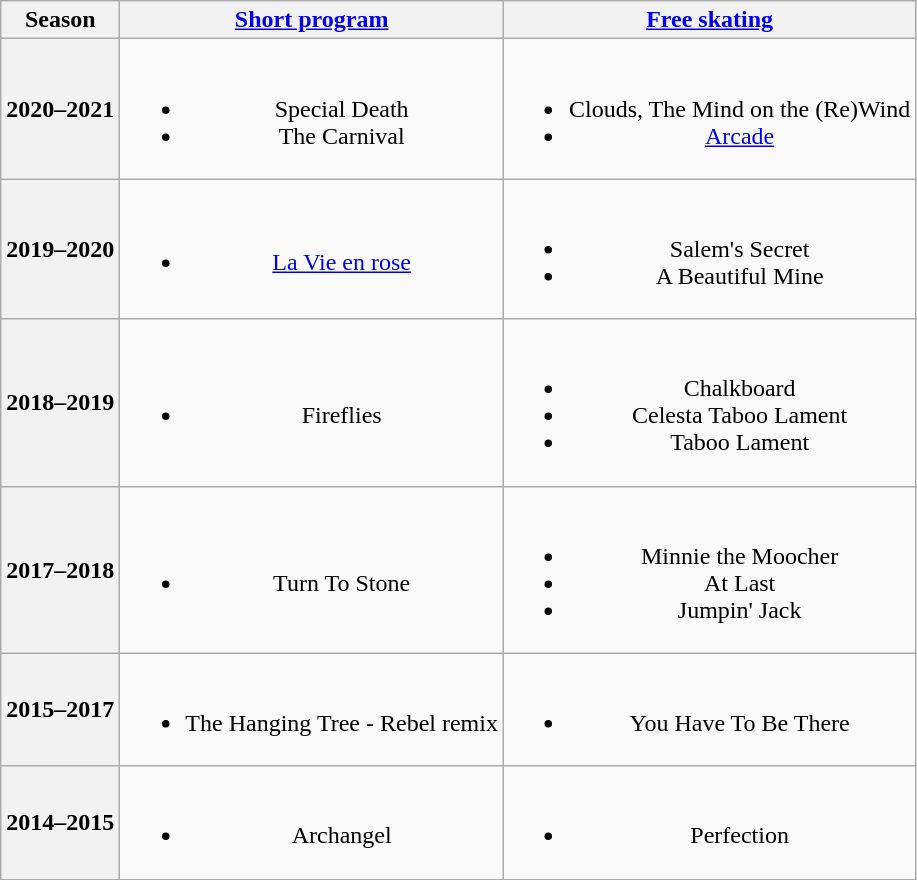<table class=wikitable style=text-align:center>
<tr>
<th>Season</th>
<th><a href='#'>Short program</a></th>
<th><a href='#'>Free skating</a></th>
</tr>
<tr>
<th>2020–2021 <br></th>
<td><br><ul><li>Special Death <br></li><li>The Carnival <br></li></ul></td>
<td><br><ul><li>Clouds, The Mind on the (Re)Wind <br></li><li><a href='#'>Arcade</a> <br></li></ul></td>
</tr>
<tr>
<th>2019–2020</th>
<td><br><ul><li><a href='#'>La Vie en rose</a><br></li></ul></td>
<td><br><ul><li>Salem's Secret <br></li><li>A Beautiful Mine <br></li></ul></td>
</tr>
<tr>
<th>2018–2019</th>
<td><br><ul><li>Fireflies<br></li></ul></td>
<td><br><ul><li>Chalkboard<br></li><li>Celesta Taboo Lament <br></li><li>Taboo Lament <br></li></ul></td>
</tr>
<tr>
<th>2017–2018 <br></th>
<td><br><ul><li>Turn To Stone <br></li></ul></td>
<td><br><ul><li>Minnie the Moocher <br></li><li>At Last <br></li><li>Jumpin' Jack <br></li></ul></td>
</tr>
<tr>
<th>2015–2017 <br></th>
<td><br><ul><li>The Hanging Tree - Rebel remix <br></li></ul></td>
<td><br><ul><li>You Have To Be There <br></li></ul></td>
</tr>
<tr>
<th>2014–2015 <br> </th>
<td><br><ul><li>Archangel <br></li></ul></td>
<td><br><ul><li>Perfection <br></li></ul></td>
</tr>
</table>
